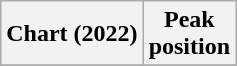<table class="wikitable plainrowheaders" style="text-align:center">
<tr>
<th scope="col">Chart (2022)</th>
<th scope="col">Peak<br>position</th>
</tr>
<tr>
</tr>
</table>
